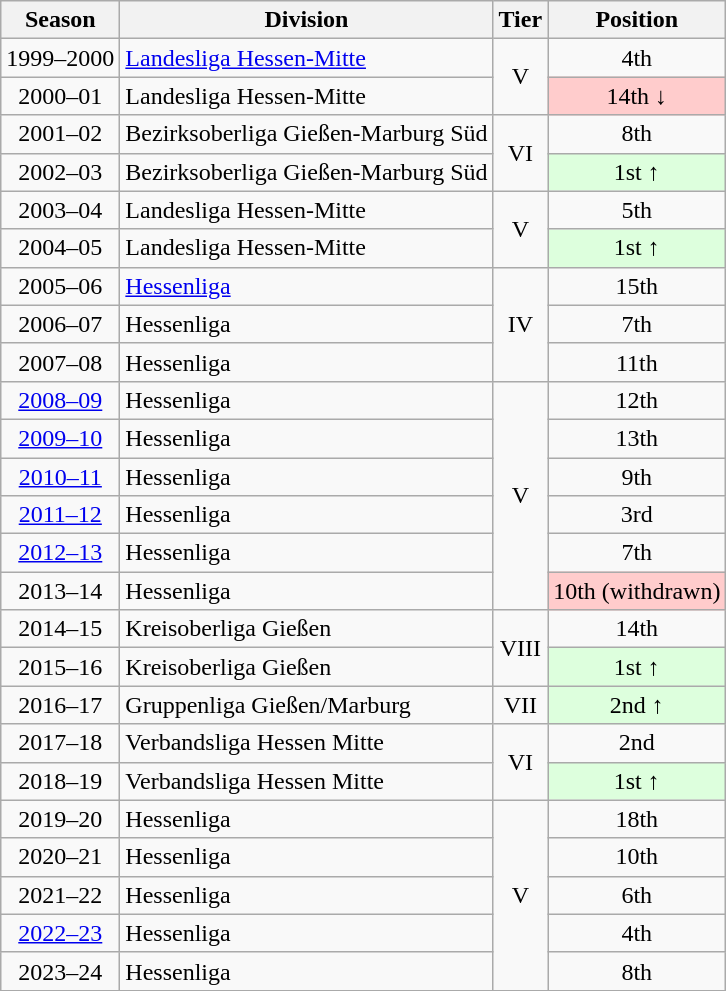<table class="wikitable">
<tr>
<th>Season</th>
<th>Division</th>
<th>Tier</th>
<th>Position</th>
</tr>
<tr align="center">
<td>1999–2000</td>
<td align="left"><a href='#'>Landesliga Hessen-Mitte</a></td>
<td rowspan=2>V</td>
<td>4th</td>
</tr>
<tr align="center">
<td>2000–01</td>
<td align="left">Landesliga Hessen-Mitte</td>
<td style="background:#ffcccc">14th ↓</td>
</tr>
<tr align="center">
<td>2001–02</td>
<td align="left">Bezirksoberliga Gießen-Marburg Süd</td>
<td rowspan=2>VI</td>
<td>8th</td>
</tr>
<tr align="center">
<td>2002–03</td>
<td align="left">Bezirksoberliga Gießen-Marburg Süd</td>
<td style="background:#ddffdd">1st ↑</td>
</tr>
<tr align="center">
<td>2003–04</td>
<td align="left">Landesliga Hessen-Mitte</td>
<td rowspan=2>V</td>
<td>5th</td>
</tr>
<tr align="center">
<td>2004–05</td>
<td align="left">Landesliga Hessen-Mitte</td>
<td style="background:#ddffdd">1st ↑</td>
</tr>
<tr align="center">
<td>2005–06</td>
<td align="left"><a href='#'>Hessenliga</a></td>
<td rowspan=3>IV</td>
<td>15th</td>
</tr>
<tr align="center">
<td>2006–07</td>
<td align="left">Hessenliga</td>
<td>7th</td>
</tr>
<tr align="center">
<td>2007–08</td>
<td align="left">Hessenliga</td>
<td>11th</td>
</tr>
<tr align="center">
<td><a href='#'>2008–09</a></td>
<td align="left">Hessenliga</td>
<td rowspan=6>V</td>
<td>12th</td>
</tr>
<tr align="center">
<td><a href='#'>2009–10</a></td>
<td align="left">Hessenliga</td>
<td>13th</td>
</tr>
<tr align="center">
<td><a href='#'>2010–11</a></td>
<td align="left">Hessenliga</td>
<td>9th</td>
</tr>
<tr align="center">
<td><a href='#'>2011–12</a></td>
<td align="left">Hessenliga</td>
<td>3rd</td>
</tr>
<tr align="center">
<td><a href='#'>2012–13</a></td>
<td align="left">Hessenliga</td>
<td>7th</td>
</tr>
<tr align="center">
<td>2013–14</td>
<td align="left">Hessenliga</td>
<td style="background:#ffcccc">10th (withdrawn)</td>
</tr>
<tr align="center">
<td>2014–15</td>
<td align="left">Kreisoberliga Gießen</td>
<td rowspan=2>VIII</td>
<td>14th</td>
</tr>
<tr align="center">
<td>2015–16</td>
<td align="left">Kreisoberliga Gießen</td>
<td style="background:#ddffdd">1st ↑</td>
</tr>
<tr align="center">
<td>2016–17</td>
<td align="left">Gruppenliga Gießen/Marburg</td>
<td>VII</td>
<td style="background:#ddffdd">2nd ↑</td>
</tr>
<tr align="center">
<td>2017–18</td>
<td align="left">Verbandsliga Hessen Mitte</td>
<td rowspan=2>VI</td>
<td>2nd</td>
</tr>
<tr align="center">
<td>2018–19</td>
<td align="left">Verbandsliga Hessen Mitte</td>
<td style="background:#ddffdd">1st ↑</td>
</tr>
<tr align="center">
<td>2019–20</td>
<td align="left">Hessenliga</td>
<td rowspan=5>V</td>
<td>18th</td>
</tr>
<tr align="center">
<td>2020–21</td>
<td align="left">Hessenliga</td>
<td>10th</td>
</tr>
<tr align="center">
<td>2021–22</td>
<td align="left">Hessenliga</td>
<td>6th</td>
</tr>
<tr align="center">
<td><a href='#'>2022–23</a></td>
<td align="left">Hessenliga</td>
<td>4th</td>
</tr>
<tr align="center">
<td>2023–24</td>
<td align="left">Hessenliga</td>
<td>8th</td>
</tr>
</table>
